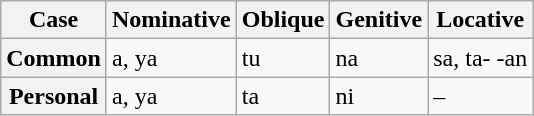<table class="wikitable">
<tr>
<th>Case</th>
<th c=01>Nominative</th>
<th c=02>Oblique</th>
<th c=03>Genitive</th>
<th c=04>Locative</th>
</tr>
<tr>
<th>Common</th>
<td c=01>a, ya</td>
<td c=02>tu</td>
<td c=03>na</td>
<td c=04>sa, ta- -an</td>
</tr>
<tr>
<th>Personal</th>
<td c=01>a, ya</td>
<td c=02>ta</td>
<td c=03>ni</td>
<td c=04>–</td>
</tr>
</table>
